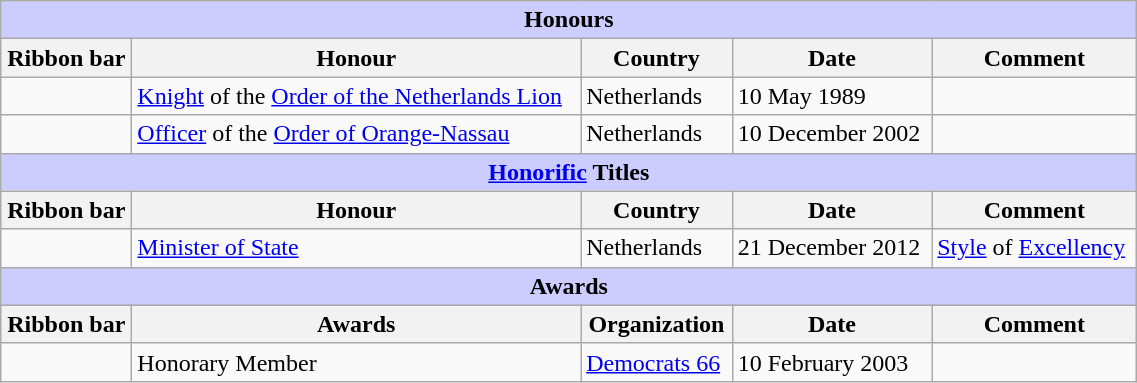<table class="wikitable" style="width:60%;">
<tr style="background:#ccf; text-align:center;">
<td colspan=5><strong>Honours</strong></td>
</tr>
<tr>
<th style="width:80px;">Ribbon bar</th>
<th>Honour</th>
<th>Country</th>
<th>Date</th>
<th>Comment</th>
</tr>
<tr>
<td></td>
<td><a href='#'>Knight</a> of the <a href='#'>Order of the Netherlands Lion</a></td>
<td>Netherlands</td>
<td>10 May 1989</td>
<td></td>
</tr>
<tr>
<td></td>
<td><a href='#'>Officer</a> of the <a href='#'>Order of Orange-Nassau</a></td>
<td>Netherlands</td>
<td>10 December 2002</td>
<td></td>
</tr>
<tr style="background:#ccf; text-align:center;">
<td colspan=5><strong><a href='#'>Honorific</a> Titles</strong></td>
</tr>
<tr>
<th style="width:80px;">Ribbon bar</th>
<th>Honour</th>
<th>Country</th>
<th>Date</th>
<th>Comment</th>
</tr>
<tr>
<td></td>
<td><a href='#'>Minister of State</a></td>
<td>Netherlands</td>
<td>21 December 2012</td>
<td><a href='#'>Style</a> of <a href='#'>Excellency</a></td>
</tr>
<tr style="background:#ccf; text-align:center;">
<td colspan=5><strong>Awards</strong></td>
</tr>
<tr>
<th style="width:80px;">Ribbon bar</th>
<th>Awards</th>
<th>Organization</th>
<th>Date</th>
<th>Comment</th>
</tr>
<tr>
<td></td>
<td>Honorary Member</td>
<td><a href='#'>Democrats 66</a></td>
<td>10 February 2003</td>
<td></td>
</tr>
</table>
